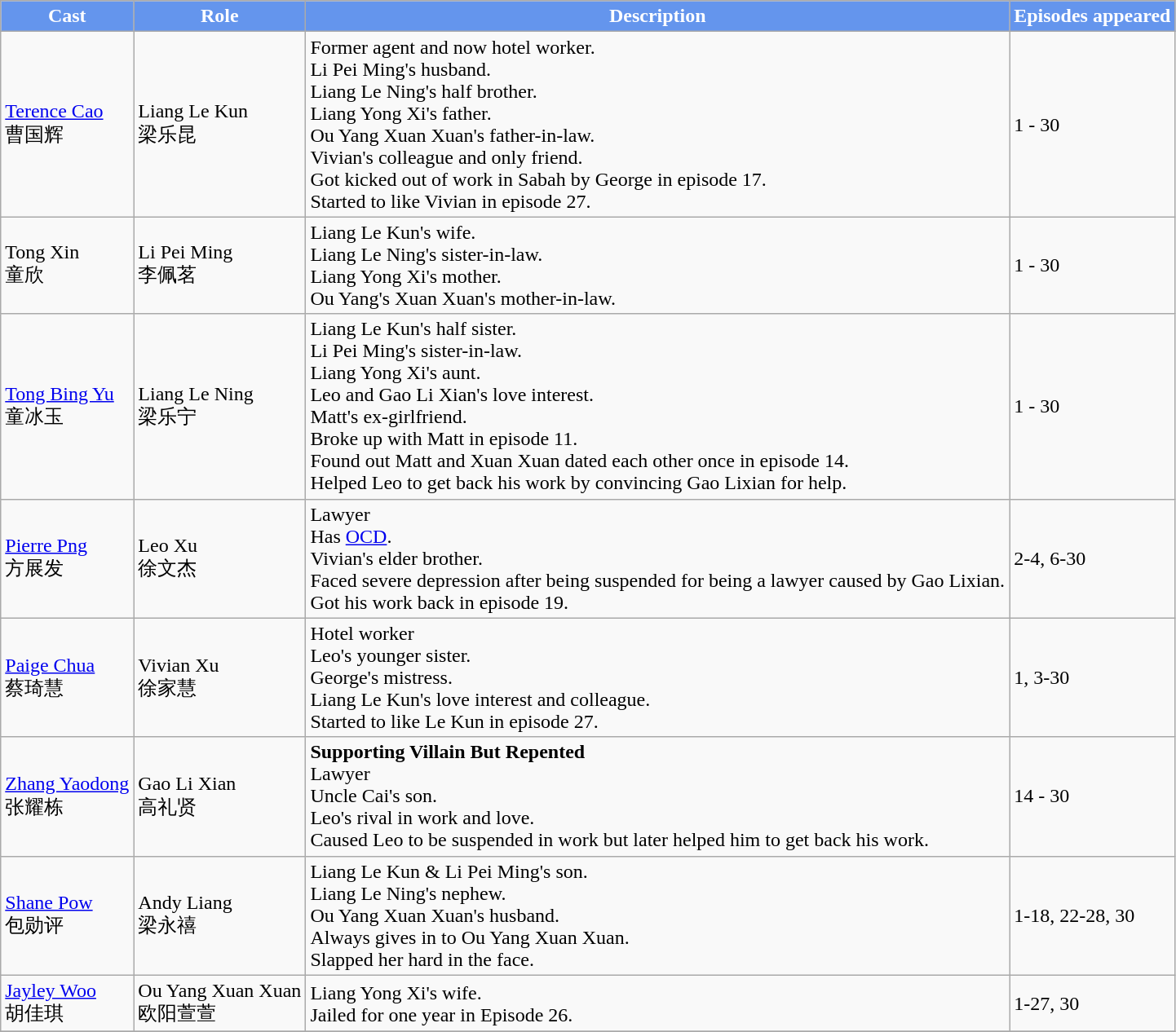<table class="wikitable">
<tr>
<th style="background:cornflowerblue; color:white">Cast</th>
<th style="background:cornflowerblue; color:white">Role</th>
<th style="background:cornflowerblue; color:white">Description</th>
<th style="background:cornflowerblue; color:white">Episodes appeared</th>
</tr>
<tr>
<td><a href='#'>Terence Cao</a> <br> 曹国辉</td>
<td>Liang Le Kun <br> 梁乐昆</td>
<td>Former agent and now hotel worker. <br> Li Pei Ming's husband. <br> Liang Le Ning's half brother. <br> Liang Yong Xi's father. <br> Ou Yang Xuan Xuan's father-in-law. <br> Vivian's colleague and only friend. <br> Got kicked out of work in Sabah by George in episode 17. <br> Started to like Vivian in episode 27.</td>
<td>1 - 30</td>
</tr>
<tr>
<td>Tong Xin <br> 童欣</td>
<td>Li Pei Ming <br> 李佩茗</td>
<td>Liang Le Kun's wife. <br> Liang Le Ning's sister-in-law. <br> Liang Yong Xi's mother. <br> Ou Yang's Xuan Xuan's mother-in-law.</td>
<td>1 - 30</td>
</tr>
<tr>
<td><a href='#'>Tong Bing Yu</a> <br> 童冰玉</td>
<td>Liang Le Ning <br> 梁乐宁</td>
<td>Liang Le Kun's half sister. <br> Li Pei Ming's sister-in-law. <br> Liang Yong Xi's aunt. <br> Leo and Gao Li Xian's love interest. <br> Matt's ex-girlfriend. <br> Broke up with Matt in episode 11. <br> Found out Matt and Xuan Xuan dated each other once in episode 14. <br> Helped Leo to get back his work by convincing Gao Lixian for help.</td>
<td>1 - 30</td>
</tr>
<tr>
<td><a href='#'>Pierre Png</a> <br> 方展发</td>
<td>Leo Xu <br> 徐文杰</td>
<td>Lawyer <br> Has <a href='#'>OCD</a>. <br> Vivian's elder brother. <br> Faced severe depression after being suspended for being a lawyer caused by Gao Lixian. <br> Got his work back in episode 19.</td>
<td>2-4, 6-30</td>
</tr>
<tr>
<td><a href='#'>Paige Chua</a> <br> 蔡琦慧</td>
<td>Vivian Xu <br> 徐家慧</td>
<td>Hotel worker <br> Leo's younger sister. <br> George's mistress. <br> Liang Le Kun's love interest and colleague. <br> Started to like Le Kun in episode 27.</td>
<td>1, 3-30</td>
</tr>
<tr>
<td><a href='#'>Zhang Yaodong</a> <br> 张耀栋</td>
<td>Gao Li Xian <br> 高礼贤</td>
<td><strong>Supporting Villain But Repented</strong> <br> Lawyer <br> Uncle Cai's son. <br> Leo's rival in work and love. <br> Caused Leo to be suspended in work but later helped him to get back his work.</td>
<td>14 - 30</td>
</tr>
<tr>
<td><a href='#'>Shane Pow</a> <br> 包勋评</td>
<td>Andy Liang <br> 梁永禧</td>
<td>Liang Le Kun & Li Pei Ming's son. <br> Liang Le Ning's nephew. <br> Ou Yang Xuan Xuan's husband. <br> Always gives in to Ou Yang Xuan Xuan. <br> Slapped her hard in the face.</td>
<td>1-18, 22-28, 30</td>
</tr>
<tr>
<td><a href='#'>Jayley Woo</a> <br> 胡佳琪</td>
<td>Ou Yang Xuan Xuan <br> 欧阳萱萱</td>
<td>Liang Yong Xi's wife. <br> Jailed for one year in Episode 26.</td>
<td>1-27, 30</td>
</tr>
<tr>
</tr>
</table>
